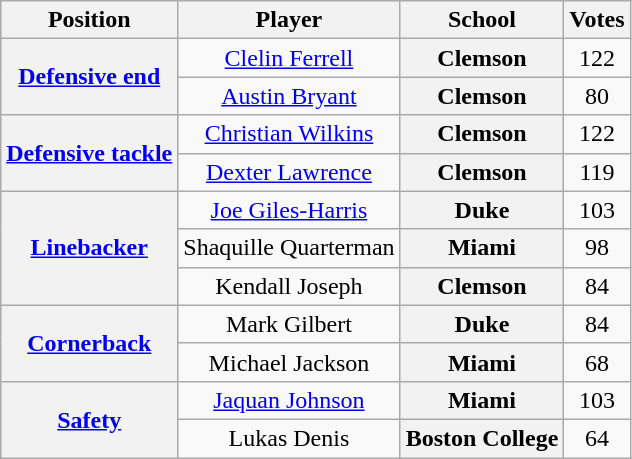<table class="wikitable" style="text-align: center;">
<tr>
<th>Position</th>
<th>Player</th>
<th>School</th>
<th>Votes</th>
</tr>
<tr>
<th rowspan="2"><a href='#'>Defensive end</a></th>
<td><a href='#'>Clelin Ferrell</a></td>
<th style=>Clemson</th>
<td>122</td>
</tr>
<tr>
<td><a href='#'>Austin Bryant</a></td>
<th style=>Clemson</th>
<td>80</td>
</tr>
<tr>
<th rowspan="2"><a href='#'>Defensive tackle</a></th>
<td><a href='#'>Christian Wilkins</a></td>
<th style=>Clemson</th>
<td>122</td>
</tr>
<tr>
<td><a href='#'>Dexter Lawrence</a></td>
<th style=>Clemson</th>
<td>119</td>
</tr>
<tr>
<th rowspan="3"><a href='#'>Linebacker</a></th>
<td><a href='#'>Joe Giles-Harris</a></td>
<th style=>Duke</th>
<td>103</td>
</tr>
<tr>
<td>Shaquille Quarterman</td>
<th style=>Miami</th>
<td>98</td>
</tr>
<tr>
<td>Kendall Joseph</td>
<th style=>Clemson</th>
<td>84</td>
</tr>
<tr>
<th rowspan="2"><a href='#'>Cornerback</a></th>
<td>Mark Gilbert</td>
<th style=>Duke</th>
<td>84</td>
</tr>
<tr>
<td>Michael Jackson</td>
<th style=>Miami</th>
<td>68</td>
</tr>
<tr>
<th rowspan="2"><a href='#'>Safety</a></th>
<td><a href='#'>Jaquan Johnson</a></td>
<th style=>Miami</th>
<td>103</td>
</tr>
<tr>
<td>Lukas Denis</td>
<th style=>Boston College</th>
<td>64</td>
</tr>
</table>
